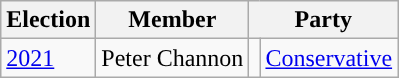<table class="wikitable">
<tr>
<th>Election</th>
<th>Member</th>
<th colspan="2">Party</th>
</tr>
<tr>
<td><a href='#'>2021</a></td>
<td>Peter Channon</td>
<td style="background-color: "></td>
<td><a href='#'>Conservative</a></td>
</tr>
</table>
